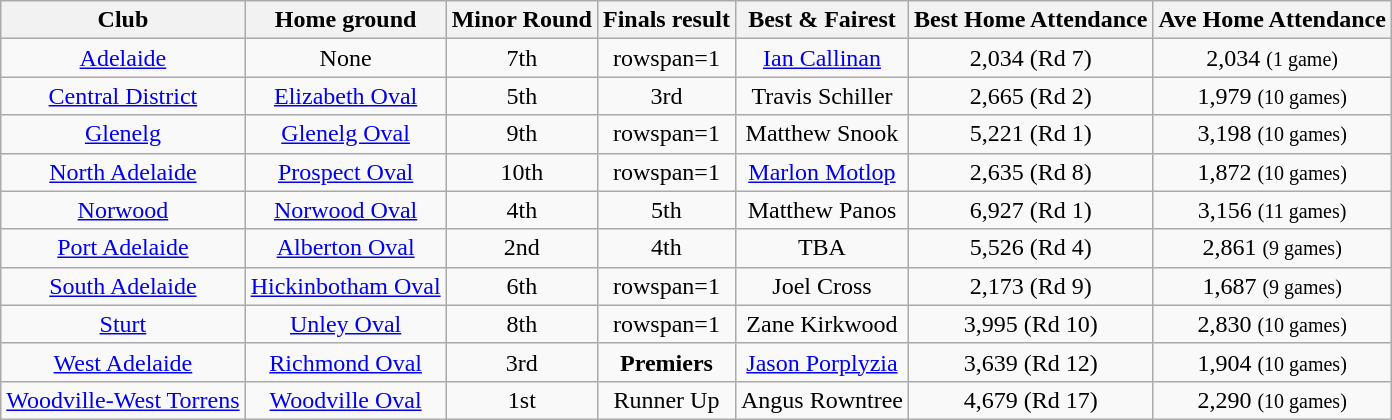<table class="wikitable sortable">
<tr align=center>
<th>Club</th>
<th>Home ground</th>
<th>Minor Round</th>
<th>Finals result</th>
<th>Best & Fairest</th>
<th>Best Home Attendance</th>
<th>Ave Home Attendance</th>
</tr>
<tr align=center>
<td><a href='#'>Adelaide</a></td>
<td>None</td>
<td>7th</td>
<td>rowspan=1 </td>
<td><a href='#'>Ian Callinan</a></td>
<td>2,034 (Rd 7)</td>
<td>2,034 <small>(1 game)</small></td>
</tr>
<tr align=center>
<td><a href='#'>Central District</a></td>
<td><a href='#'>Elizabeth Oval</a></td>
<td>5th</td>
<td>3rd</td>
<td>Travis Schiller</td>
<td>2,665 (Rd 2)</td>
<td>1,979 <small>(10 games)</small></td>
</tr>
<tr align=center>
<td><a href='#'>Glenelg</a></td>
<td><a href='#'>Glenelg Oval</a></td>
<td>9th</td>
<td>rowspan=1 </td>
<td>Matthew Snook</td>
<td>5,221 (Rd 1)</td>
<td>3,198 <small>(10 games)</small></td>
</tr>
<tr align=center>
<td><a href='#'>North Adelaide</a></td>
<td><a href='#'>Prospect Oval</a></td>
<td>10th</td>
<td>rowspan=1 </td>
<td><a href='#'>Marlon Motlop</a></td>
<td>2,635 (Rd 8)</td>
<td>1,872 <small>(10 games)</small></td>
</tr>
<tr align=center>
<td><a href='#'>Norwood</a></td>
<td><a href='#'>Norwood Oval</a></td>
<td>4th</td>
<td>5th</td>
<td>Matthew Panos</td>
<td>6,927 (Rd 1)</td>
<td>3,156 <small>(11 games)</small></td>
</tr>
<tr align=center>
<td><a href='#'>Port Adelaide</a></td>
<td><a href='#'>Alberton Oval</a></td>
<td>2nd</td>
<td>4th</td>
<td>TBA</td>
<td>5,526 (Rd 4)</td>
<td>2,861 <small>(9 games)</small></td>
</tr>
<tr align=center>
<td><a href='#'>South Adelaide</a></td>
<td><a href='#'>Hickinbotham Oval</a></td>
<td>6th</td>
<td>rowspan=1 </td>
<td>Joel Cross</td>
<td>2,173 (Rd 9)</td>
<td>1,687 <small>(9 games)</small></td>
</tr>
<tr align=center>
<td><a href='#'>Sturt</a></td>
<td><a href='#'>Unley Oval</a></td>
<td>8th</td>
<td>rowspan=1 </td>
<td>Zane Kirkwood</td>
<td>3,995 (Rd 10)</td>
<td>2,830 <small>(10 games)</small></td>
</tr>
<tr align=center>
<td><a href='#'>West Adelaide</a></td>
<td><a href='#'>Richmond Oval</a></td>
<td>3rd</td>
<td><strong>Premiers</strong></td>
<td><a href='#'>Jason Porplyzia</a></td>
<td>3,639 (Rd 12)</td>
<td>1,904 <small>(10 games)</small></td>
</tr>
<tr align=center>
<td><a href='#'>Woodville-West Torrens</a></td>
<td><a href='#'>Woodville Oval</a></td>
<td>1st</td>
<td>Runner Up</td>
<td>Angus Rowntree</td>
<td>4,679 (Rd 17)</td>
<td>2,290 <small>(10 games)</small></td>
</tr>
</table>
